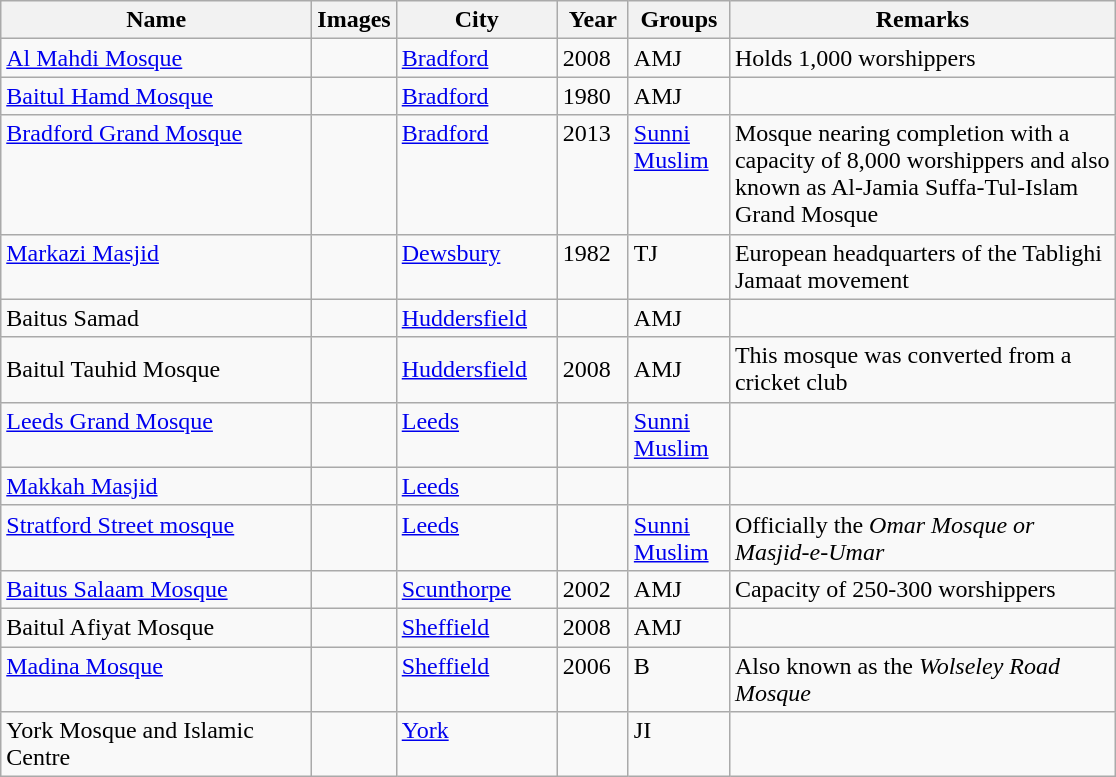<table class="wikitable sortable">
<tr>
<th width="200" align="left">Name</th>
<th align="center" class="unsortable">Images</th>
<th width="100" align="left">City</th>
<th width="40" align="left">Year</th>
<th width="60" align="left">Groups</th>
<th width="250" align="left" class="unsortable">Remarks</th>
</tr>
<tr>
<td><a href='#'>Al Mahdi Mosque</a></td>
<td></td>
<td><a href='#'>Bradford</a> </td>
<td>2008</td>
<td>AMJ</td>
<td>Holds 1,000 worshippers</td>
</tr>
<tr>
<td><a href='#'>Baitul Hamd Mosque</a></td>
<td></td>
<td><a href='#'>Bradford</a></td>
<td>1980</td>
<td>AMJ</td>
<td></td>
</tr>
<tr valign="top">
<td><a href='#'>Bradford Grand Mosque</a></td>
<td></td>
<td><a href='#'>Bradford</a></td>
<td>2013</td>
<td><a href='#'>Sunni Muslim</a></td>
<td>Mosque nearing completion with a capacity of 8,000 worshippers and also known as Al-Jamia Suffa-Tul-Islam Grand Mosque</td>
</tr>
<tr valign=top>
<td><a href='#'>Markazi Masjid</a></td>
<td></td>
<td><a href='#'>Dewsbury</a></td>
<td>1982</td>
<td>TJ</td>
<td>European headquarters of the Tablighi Jamaat movement</td>
</tr>
<tr>
<td>Baitus Samad</td>
<td></td>
<td><a href='#'>Huddersfield</a></td>
<td></td>
<td>AMJ</td>
<td></td>
</tr>
<tr>
<td>Baitul Tauhid Mosque</td>
<td></td>
<td><a href='#'>Huddersfield</a></td>
<td>2008</td>
<td>AMJ</td>
<td>This mosque was converted from a cricket club</td>
</tr>
<tr valign=top>
<td><a href='#'>Leeds Grand Mosque</a></td>
<td></td>
<td><a href='#'>Leeds</a></td>
<td></td>
<td><a href='#'>Sunni Muslim</a></td>
<td></td>
</tr>
<tr valign=top>
<td><a href='#'>Makkah Masjid</a></td>
<td></td>
<td><a href='#'>Leeds</a></td>
<td></td>
<td></td>
<td></td>
</tr>
<tr valign=top>
<td><a href='#'>Stratford Street mosque</a></td>
<td></td>
<td><a href='#'>Leeds</a></td>
<td></td>
<td><a href='#'>Sunni Muslim</a></td>
<td>Officially the <em>Omar Mosque or Masjid-e-Umar</em></td>
</tr>
<tr>
<td><a href='#'>Baitus Salaam Mosque</a></td>
<td></td>
<td><a href='#'>Scunthorpe</a></td>
<td>2002</td>
<td>AMJ</td>
<td>Capacity of 250-300 worshippers</td>
</tr>
<tr>
<td>Baitul Afiyat Mosque</td>
<td></td>
<td><a href='#'>Sheffield</a></td>
<td>2008</td>
<td>AMJ</td>
<td></td>
</tr>
<tr valign="top">
<td><a href='#'>Madina Mosque</a></td>
<td></td>
<td><a href='#'>Sheffield</a></td>
<td>2006</td>
<td>B</td>
<td>Also known as the <em>Wolseley Road Mosque</em></td>
</tr>
<tr valign=top>
<td>York Mosque and Islamic Centre</td>
<td></td>
<td><a href='#'>York</a></td>
<td></td>
<td>JI</td>
<td></td>
</tr>
</table>
